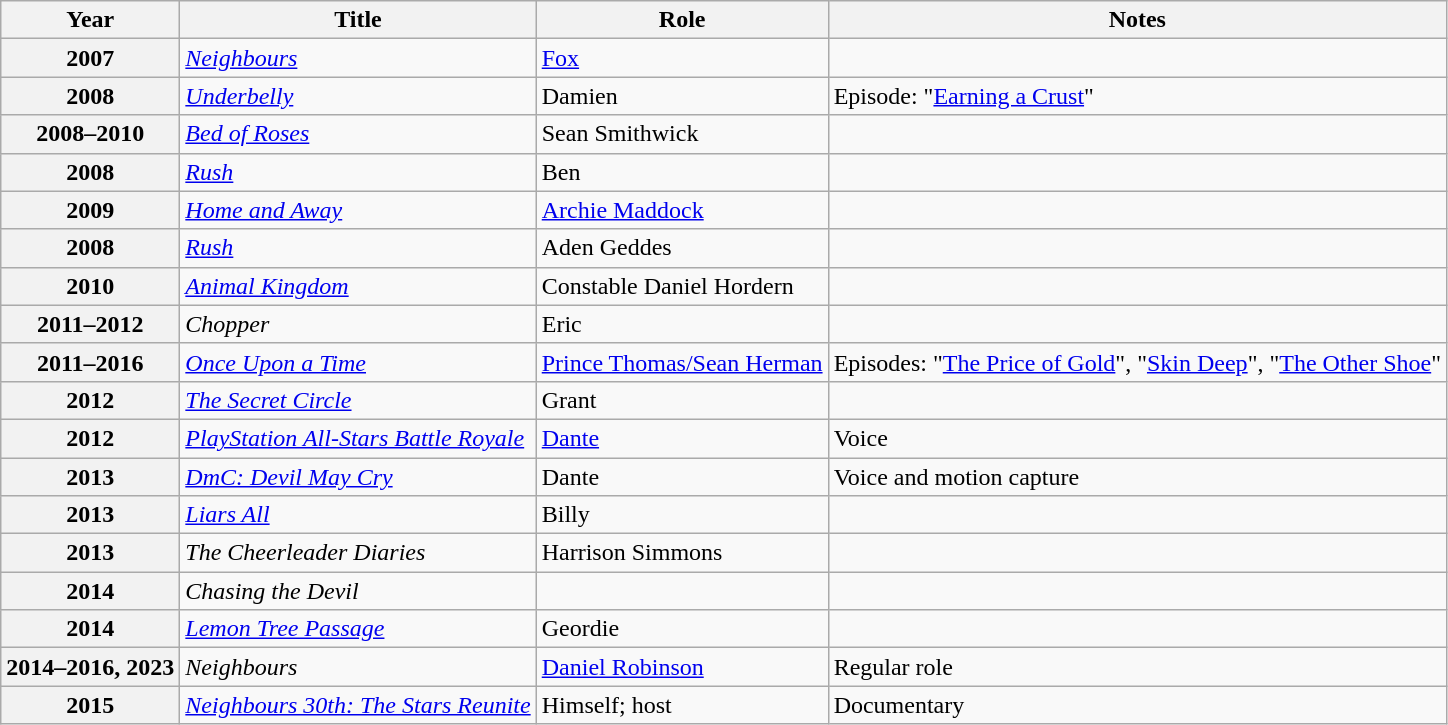<table class="wikitable sortable plainrowheaders">
<tr>
<th scope="col">Year</th>
<th scope="col">Title</th>
<th scope="col">Role</th>
<th scope="col" class="unsortable">Notes</th>
</tr>
<tr>
<th scope="row">2007</th>
<td><em><a href='#'>Neighbours</a></em></td>
<td><a href='#'>Fox</a></td>
<td></td>
</tr>
<tr>
<th scope="row">2008</th>
<td><em><a href='#'>Underbelly</a></em></td>
<td>Damien</td>
<td>Episode: "<a href='#'>Earning a Crust</a>"</td>
</tr>
<tr>
<th scope="row">2008–2010</th>
<td><em><a href='#'>Bed of Roses</a></em></td>
<td>Sean Smithwick</td>
<td></td>
</tr>
<tr>
<th scope="row">2008</th>
<td><em><a href='#'>Rush</a></em></td>
<td>Ben</td>
<td></td>
</tr>
<tr>
<th scope="row">2009</th>
<td><em><a href='#'>Home and Away</a></em></td>
<td><a href='#'>Archie Maddock</a></td>
<td></td>
</tr>
<tr>
<th scope="row">2008</th>
<td><em><a href='#'>Rush</a></em></td>
<td>Aden Geddes</td>
<td></td>
</tr>
<tr>
<th scope="row">2010</th>
<td><em><a href='#'>Animal Kingdom</a></em></td>
<td>Constable Daniel Hordern</td>
<td></td>
</tr>
<tr>
<th scope="row">2011–2012</th>
<td><em>Chopper</em></td>
<td>Eric</td>
<td></td>
</tr>
<tr>
<th scope="row">2011–2016</th>
<td><em><a href='#'>Once Upon a Time</a></em></td>
<td><a href='#'>Prince Thomas/Sean Herman</a></td>
<td>Episodes: "<a href='#'>The Price of Gold</a>", "<a href='#'>Skin Deep</a>", "<a href='#'>The Other Shoe</a>"</td>
</tr>
<tr>
<th scope="row">2012</th>
<td><em><a href='#'>The Secret Circle</a></em></td>
<td>Grant</td>
<td></td>
</tr>
<tr>
<th scope="row">2012</th>
<td><em><a href='#'>PlayStation All-Stars Battle Royale</a></em></td>
<td><a href='#'>Dante</a></td>
<td>Voice</td>
</tr>
<tr>
<th scope="row">2013</th>
<td><em><a href='#'>DmC: Devil May Cry</a></em></td>
<td>Dante</td>
<td>Voice and motion capture</td>
</tr>
<tr>
<th scope="row">2013</th>
<td><em><a href='#'>Liars All</a></em></td>
<td>Billy</td>
<td></td>
</tr>
<tr>
<th scope="row">2013</th>
<td><em>The Cheerleader Diaries</em></td>
<td>Harrison Simmons</td>
<td></td>
</tr>
<tr>
<th scope="row">2014</th>
<td><em>Chasing the Devil</em></td>
<td></td>
<td></td>
</tr>
<tr>
<th scope="row">2014</th>
<td><em><a href='#'>Lemon Tree Passage</a></em></td>
<td>Geordie</td>
<td></td>
</tr>
<tr>
<th scope="row">2014–2016, 2023</th>
<td><em>Neighbours</em></td>
<td><a href='#'>Daniel Robinson</a></td>
<td>Regular role</td>
</tr>
<tr>
<th scope="row">2015</th>
<td><em><a href='#'>Neighbours 30th: The Stars Reunite</a></em></td>
<td>Himself; host</td>
<td>Documentary</td>
</tr>
</table>
